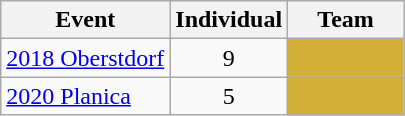<table class="wikitable" style="text-align: center;">
<tr ">
<th>Event</th>
<th style="width:70px;">Individual</th>
<th style="width:70px;">Team</th>
</tr>
<tr>
<td align=left> <a href='#'>2018 Oberstdorf</a></td>
<td>9</td>
<td align=center bgcolor=#D4AF37></td>
</tr>
<tr>
<td align=left> <a href='#'>2020 Planica</a></td>
<td>5</td>
<td align=center bgcolor=#D4AF37></td>
</tr>
</table>
